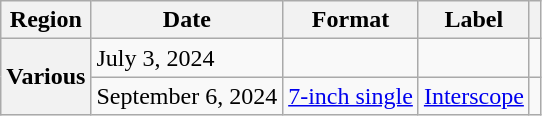<table class="wikitable plainrowheaders">
<tr>
<th scope="col">Region</th>
<th scope="col">Date</th>
<th scope="col">Format</th>
<th scope="col">Label</th>
<th scope="col"></th>
</tr>
<tr>
<th scope="row" rowspan="2">Various</th>
<td>July 3, 2024</td>
<td></td>
<td rowspan="1"></td>
<td></td>
</tr>
<tr>
<td>September 6, 2024</td>
<td><a href='#'>7-inch single</a></td>
<td><a href='#'>Interscope</a></td>
<td></td>
</tr>
</table>
